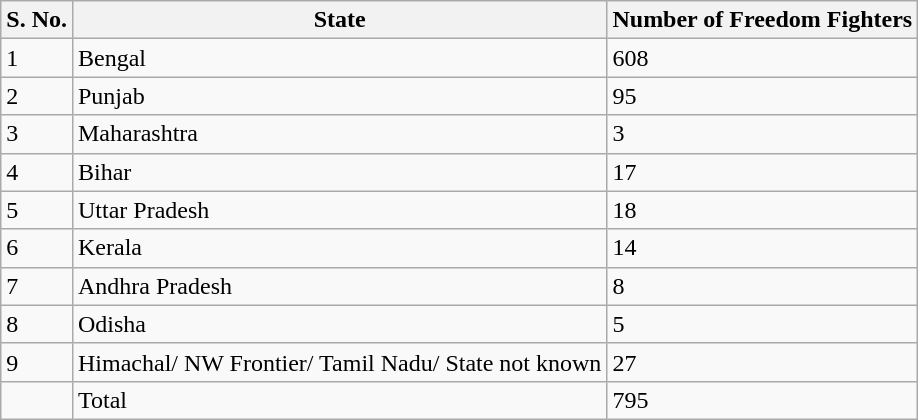<table class="wikitable">
<tr>
<th>S. No.</th>
<th>State</th>
<th>Number of Freedom Fighters</th>
</tr>
<tr>
<td>1</td>
<td>Bengal</td>
<td>608</td>
</tr>
<tr>
<td>2</td>
<td>Punjab</td>
<td>95</td>
</tr>
<tr>
<td>3</td>
<td>Maharashtra</td>
<td>3</td>
</tr>
<tr>
<td>4</td>
<td>Bihar</td>
<td>17</td>
</tr>
<tr>
<td>5</td>
<td>Uttar Pradesh</td>
<td>18</td>
</tr>
<tr>
<td>6</td>
<td>Kerala</td>
<td>14</td>
</tr>
<tr>
<td>7</td>
<td>Andhra Pradesh</td>
<td>8</td>
</tr>
<tr>
<td>8</td>
<td>Odisha</td>
<td>5</td>
</tr>
<tr>
<td>9</td>
<td>Himachal/ NW Frontier/ Tamil Nadu/ State not known</td>
<td>27</td>
</tr>
<tr>
<td></td>
<td>Total</td>
<td>795</td>
</tr>
</table>
